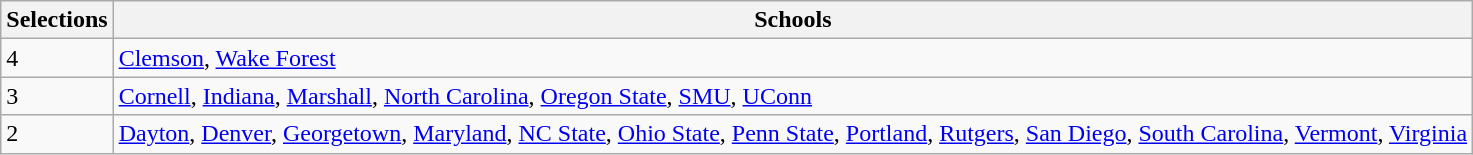<table class="wikitable sortable" style="text-align:left">
<tr>
<th>Selections</th>
<th class="unsortable">Schools</th>
</tr>
<tr>
<td>4</td>
<td><a href='#'>Clemson</a>, <a href='#'>Wake Forest</a></td>
</tr>
<tr>
<td>3</td>
<td><a href='#'>Cornell</a>, <a href='#'>Indiana</a>, <a href='#'>Marshall</a>, <a href='#'>North Carolina</a>, <a href='#'>Oregon State</a>, <a href='#'>SMU</a>, <a href='#'>UConn</a></td>
</tr>
<tr>
<td>2</td>
<td><a href='#'>Dayton</a>, <a href='#'>Denver</a>, <a href='#'>Georgetown</a>, <a href='#'>Maryland</a>, <a href='#'>NC State</a>, <a href='#'>Ohio State</a>, <a href='#'>Penn State</a>, <a href='#'>Portland</a>, <a href='#'>Rutgers</a>, <a href='#'>San Diego</a>, <a href='#'>South Carolina</a>, <a href='#'>Vermont</a>, <a href='#'>Virginia</a></td>
</tr>
</table>
